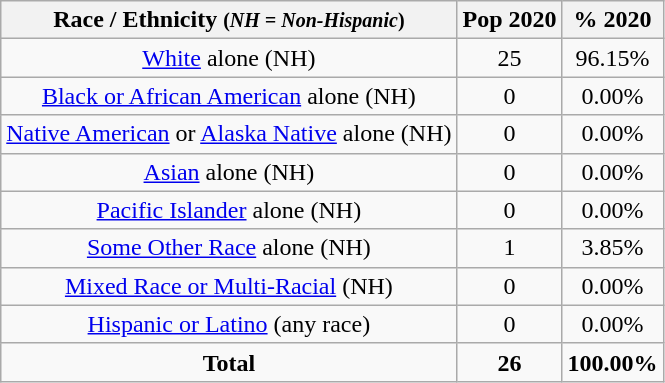<table class="wikitable" style="text-align:center;">
<tr>
<th>Race / Ethnicity <small>(<em>NH = Non-Hispanic</em>)</small></th>
<th>Pop 2020</th>
<th>% 2020</th>
</tr>
<tr>
<td><a href='#'>White</a> alone (NH)</td>
<td>25</td>
<td>96.15%</td>
</tr>
<tr>
<td><a href='#'>Black or African American</a> alone (NH)</td>
<td>0</td>
<td>0.00%</td>
</tr>
<tr>
<td><a href='#'>Native American</a> or <a href='#'>Alaska Native</a> alone (NH)</td>
<td>0</td>
<td>0.00%</td>
</tr>
<tr>
<td><a href='#'>Asian</a> alone (NH)</td>
<td>0</td>
<td>0.00%</td>
</tr>
<tr>
<td><a href='#'>Pacific Islander</a> alone (NH)</td>
<td>0</td>
<td>0.00%</td>
</tr>
<tr>
<td><a href='#'>Some Other Race</a> alone (NH)</td>
<td>1</td>
<td>3.85%</td>
</tr>
<tr>
<td><a href='#'>Mixed Race or Multi-Racial</a> (NH)</td>
<td>0</td>
<td>0.00%</td>
</tr>
<tr>
<td><a href='#'>Hispanic or Latino</a> (any race)</td>
<td>0</td>
<td>0.00%</td>
</tr>
<tr>
<td><strong>Total</strong></td>
<td><strong>26</strong></td>
<td><strong>100.00%</strong></td>
</tr>
</table>
